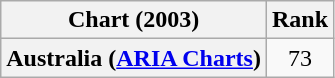<table class="wikitable sortable plainrowheaders" style="text-align:center">
<tr>
<th scope="col">Chart (2003)</th>
<th scope="col">Rank</th>
</tr>
<tr>
<th scope="row">Australia (<a href='#'>ARIA Charts</a>)</th>
<td>73</td>
</tr>
</table>
